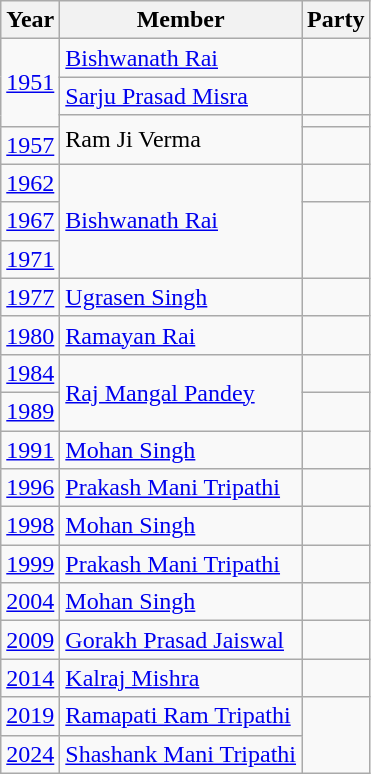<table class="wikitable sortable">
<tr>
<th>Year</th>
<th>Member</th>
<th colspan="2">Party</th>
</tr>
<tr>
<td rowspan="3"><a href='#'>1951</a></td>
<td><a href='#'>Bishwanath Rai</a></td>
<td></td>
</tr>
<tr>
<td><a href='#'>Sarju Prasad Misra</a></td>
</tr>
<tr>
<td rowspan="2">Ram Ji Verma</td>
<td></td>
</tr>
<tr>
<td><a href='#'>1957</a></td>
<td></td>
</tr>
<tr>
<td><a href='#'>1962</a></td>
<td rowspan="3"><a href='#'>Bishwanath Rai</a></td>
<td></td>
</tr>
<tr>
<td><a href='#'>1967</a></td>
</tr>
<tr>
<td><a href='#'>1971</a></td>
</tr>
<tr>
<td><a href='#'>1977</a></td>
<td><a href='#'>Ugrasen Singh</a></td>
<td></td>
</tr>
<tr>
<td><a href='#'>1980</a></td>
<td><a href='#'>Ramayan Rai</a></td>
<td></td>
</tr>
<tr>
<td><a href='#'>1984</a></td>
<td rowspan="2"><a href='#'>Raj Mangal Pandey</a></td>
<td></td>
</tr>
<tr>
<td><a href='#'>1989</a></td>
<td></td>
</tr>
<tr>
<td><a href='#'>1991</a></td>
<td><a href='#'>Mohan Singh</a></td>
</tr>
<tr>
<td><a href='#'>1996</a></td>
<td><a href='#'>Prakash Mani Tripathi</a></td>
<td></td>
</tr>
<tr>
<td><a href='#'>1998</a></td>
<td><a href='#'>Mohan Singh</a></td>
<td></td>
</tr>
<tr>
<td><a href='#'>1999</a></td>
<td><a href='#'>Prakash Mani Tripathi</a></td>
<td></td>
</tr>
<tr>
<td><a href='#'>2004</a></td>
<td><a href='#'>Mohan Singh</a></td>
<td></td>
</tr>
<tr>
<td><a href='#'>2009</a></td>
<td><a href='#'>Gorakh Prasad Jaiswal</a></td>
<td></td>
</tr>
<tr>
<td><a href='#'>2014</a></td>
<td><a href='#'>Kalraj Mishra</a></td>
<td></td>
</tr>
<tr>
<td><a href='#'>2019</a></td>
<td><a href='#'>Ramapati Ram Tripathi</a></td>
</tr>
<tr>
<td><a href='#'>2024</a></td>
<td><a href='#'> Shashank Mani Tripathi</a></td>
</tr>
</table>
